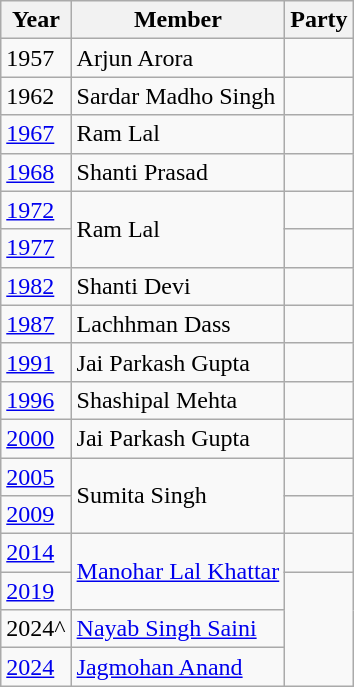<table class="wikitable">
<tr>
<th>Year</th>
<th>Member</th>
<th colspan=2>Party</th>
</tr>
<tr>
<td>1957</td>
<td>Arjun Arora</td>
<td></td>
</tr>
<tr>
<td>1962</td>
<td>Sardar Madho Singh</td>
<td></td>
</tr>
<tr>
<td><a href='#'>1967</a></td>
<td>Ram Lal</td>
<td></td>
</tr>
<tr>
<td><a href='#'>1968</a></td>
<td>Shanti Prasad</td>
<td></td>
</tr>
<tr>
<td><a href='#'>1972</a></td>
<td rowspan=2>Ram Lal</td>
<td></td>
</tr>
<tr>
<td><a href='#'>1977</a></td>
<td></td>
</tr>
<tr>
<td><a href='#'>1982</a></td>
<td>Shanti Devi</td>
<td></td>
</tr>
<tr>
<td><a href='#'>1987</a></td>
<td>Lachhman Dass</td>
<td></td>
</tr>
<tr>
<td><a href='#'>1991</a></td>
<td>Jai Parkash Gupta</td>
<td></td>
</tr>
<tr>
<td><a href='#'>1996</a></td>
<td>Shashipal Mehta</td>
<td></td>
</tr>
<tr>
<td><a href='#'>2000</a></td>
<td>Jai Parkash Gupta</td>
<td></td>
</tr>
<tr>
<td><a href='#'>2005</a></td>
<td rowspan=2>Sumita Singh</td>
<td></td>
</tr>
<tr>
<td><a href='#'>2009</a></td>
</tr>
<tr>
<td><a href='#'>2014</a></td>
<td rowspan=2><a href='#'>Manohar Lal Khattar</a></td>
<td></td>
</tr>
<tr>
<td><a href='#'>2019</a></td>
</tr>
<tr>
<td>2024^</td>
<td><a href='#'>Nayab Singh Saini</a></td>
</tr>
<tr>
<td><a href='#'>2024</a></td>
<td><a href='#'>Jagmohan Anand</a></td>
</tr>
</table>
